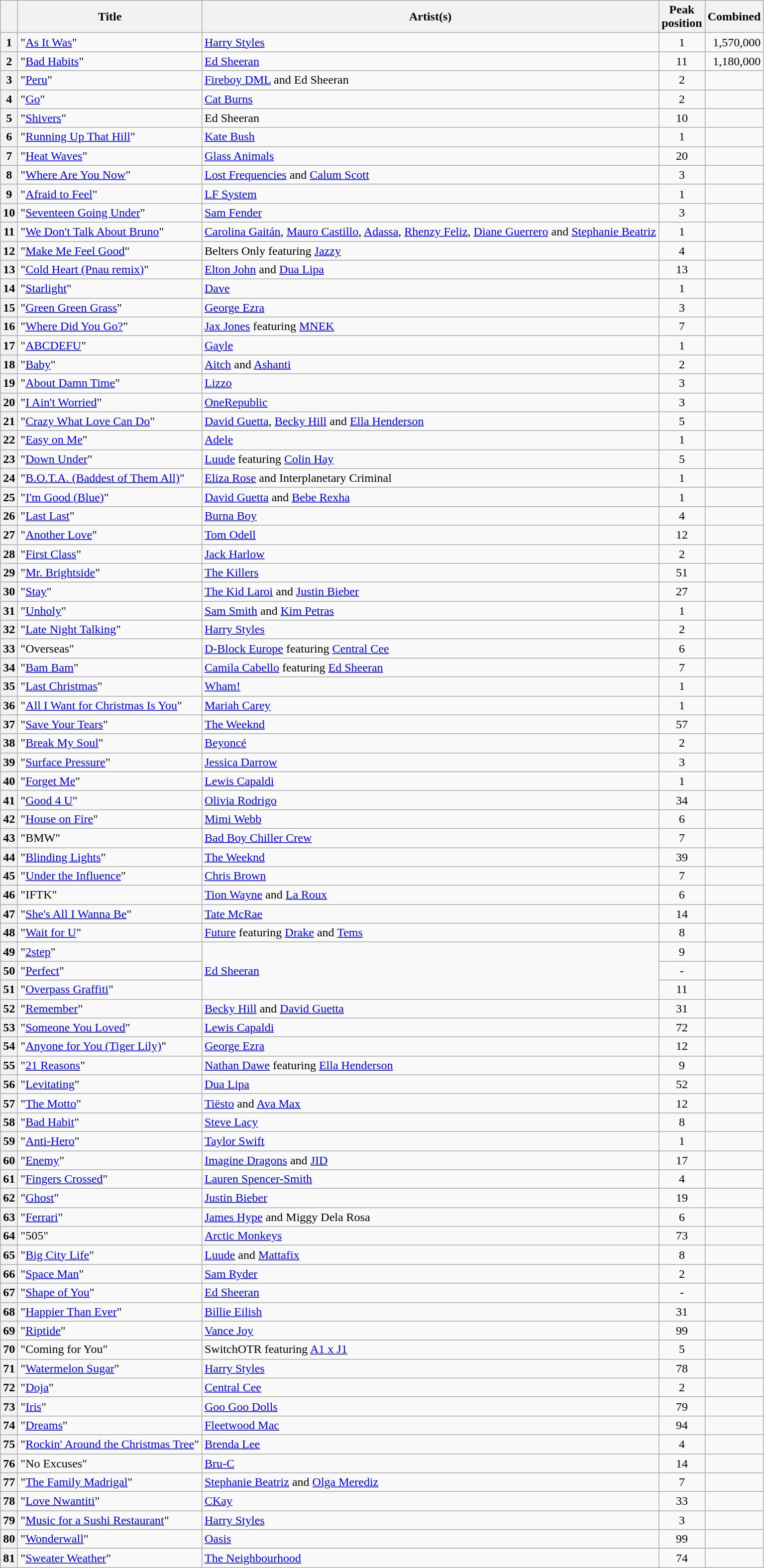<table class="wikitable plainrowheaders sortable">
<tr>
<th scope=col></th>
<th scope=col>Title</th>
<th scope=col>Artist(s)</th>
<th scope=col>Peak<br>position</th>
<th scope=col>Combined</th>
</tr>
<tr>
<th scope=row style="text-align:center;">1</th>
<td>"<a href='#'>As It Was</a>"</td>
<td><a href='#'>Harry Styles</a></td>
<td align="center">1</td>
<td align="right">1,570,000</td>
</tr>
<tr>
<th scope=row style="text-align:center;">2</th>
<td>"<a href='#'>Bad Habits</a>"</td>
<td><a href='#'>Ed Sheeran</a></td>
<td align="center">11 </td>
<td align="right">1,180,000</td>
</tr>
<tr>
<th scope=row style="text-align:center;">3</th>
<td>"<a href='#'>Peru</a>"</td>
<td><a href='#'>Fireboy DML</a> and Ed Sheeran</td>
<td align="center">2</td>
<td align="right"></td>
</tr>
<tr>
<th scope=row style="text-align:center;">4</th>
<td>"<a href='#'>Go</a>"</td>
<td><a href='#'>Cat Burns</a></td>
<td align="center">2</td>
<td align="right"></td>
</tr>
<tr>
<th scope=row style="text-align:center;">5</th>
<td>"<a href='#'>Shivers</a>"</td>
<td>Ed Sheeran</td>
<td align="center">10 </td>
<td align="right"></td>
</tr>
<tr>
<th scope=row style="text-align:center;">6</th>
<td>"<a href='#'>Running Up That Hill</a>"</td>
<td><a href='#'>Kate Bush</a></td>
<td align="center">1</td>
<td align="right"></td>
</tr>
<tr>
<th scope=row style="text-align:center;">7</th>
<td>"<a href='#'>Heat Waves</a>"</td>
<td><a href='#'>Glass Animals</a></td>
<td align="center">20 </td>
<td align="right"></td>
</tr>
<tr>
<th scope=row style="text-align:center;">8</th>
<td>"<a href='#'>Where Are You Now</a>"</td>
<td><a href='#'>Lost Frequencies</a> and <a href='#'>Calum Scott</a></td>
<td align="center">3</td>
<td align="right"></td>
</tr>
<tr>
<th scope=row style="text-align:center;">9</th>
<td>"<a href='#'>Afraid to Feel</a>"</td>
<td><a href='#'>LF System</a></td>
<td align="center">1</td>
<td align="right"></td>
</tr>
<tr>
<th scope=row style="text-align:center;">10</th>
<td>"<a href='#'>Seventeen Going Under</a>"</td>
<td><a href='#'>Sam Fender</a></td>
<td align="center">3</td>
<td align="right"></td>
</tr>
<tr>
<th scope=row style="text-align:center;">11</th>
<td>"<a href='#'>We Don't Talk About Bruno</a>"</td>
<td><a href='#'>Carolina Gaitán</a>, <a href='#'>Mauro Castillo</a>, <a href='#'>Adassa</a>, <a href='#'>Rhenzy Feliz</a>, <a href='#'>Diane Guerrero</a> and <a href='#'>Stephanie Beatriz</a></td>
<td align="center">1</td>
<td align="right"></td>
</tr>
<tr>
<th scope=row style="text-align:center;">12</th>
<td>"<a href='#'>Make Me Feel Good</a>"</td>
<td>Belters Only featuring <a href='#'>Jazzy</a></td>
<td align="center">4</td>
<td align="right"></td>
</tr>
<tr>
<th scope=row style="text-align:center;">13</th>
<td>"<a href='#'>Cold Heart (Pnau remix)</a>"</td>
<td><a href='#'>Elton John</a> and <a href='#'>Dua Lipa</a></td>
<td align="center">13 </td>
<td align="right"></td>
</tr>
<tr>
<th scope=row style="text-align:center;">14</th>
<td>"<a href='#'>Starlight</a>"</td>
<td><a href='#'>Dave</a></td>
<td align="center">1</td>
<td align="right"></td>
</tr>
<tr>
<th scope=row style="text-align:center;">15</th>
<td>"<a href='#'>Green Green Grass</a>"</td>
<td><a href='#'>George Ezra</a></td>
<td align="center">3</td>
<td align="right"></td>
</tr>
<tr>
<th scope=row style="text-align:center;">16</th>
<td>"<a href='#'>Where Did You Go?</a>"</td>
<td><a href='#'>Jax Jones</a> featuring <a href='#'>MNEK</a></td>
<td align="center">7</td>
<td align="right"></td>
</tr>
<tr>
<th scope=row style="text-align:center;">17</th>
<td>"<a href='#'>ABCDEFU</a>"</td>
<td><a href='#'>Gayle</a></td>
<td align="center">1</td>
<td align="right"></td>
</tr>
<tr>
<th scope=row style="text-align:center;">18</th>
<td>"<a href='#'>Baby</a>"</td>
<td><a href='#'>Aitch</a> and <a href='#'>Ashanti</a></td>
<td align="center">2</td>
<td align="right"></td>
</tr>
<tr>
<th scope=row style="text-align:center;">19</th>
<td>"<a href='#'>About Damn Time</a>"</td>
<td><a href='#'>Lizzo</a></td>
<td align="center">3</td>
<td align="right"></td>
</tr>
<tr>
<th scope=row style="text-align:center;">20</th>
<td>"<a href='#'>I Ain't Worried</a>"</td>
<td><a href='#'>OneRepublic</a></td>
<td align="center">3</td>
<td align="right"></td>
</tr>
<tr>
<th scope=row style="text-align:center;">21</th>
<td>"<a href='#'>Crazy What Love Can Do</a>"</td>
<td><a href='#'>David Guetta</a>, <a href='#'>Becky Hill</a> and <a href='#'>Ella Henderson</a></td>
<td align="center">5</td>
<td align="right"></td>
</tr>
<tr>
<th scope=row style="text-align:center;">22</th>
<td>"<a href='#'>Easy on Me</a>"</td>
<td><a href='#'>Adele</a></td>
<td align="center">1</td>
<td align="right"></td>
</tr>
<tr>
<th scope=row style="text-align:center;">23</th>
<td>"<a href='#'>Down Under</a>"</td>
<td><a href='#'>Luude</a> featuring <a href='#'>Colin Hay</a></td>
<td align="center">5</td>
<td align="right"></td>
</tr>
<tr>
<th scope=row style="text-align:center;">24</th>
<td>"<a href='#'>B.O.T.A. (Baddest of Them All)</a>"</td>
<td><a href='#'>Eliza Rose</a> and Interplanetary Criminal</td>
<td align="center">1</td>
<td align="right"></td>
</tr>
<tr>
<th scope=row style="text-align:center;">25</th>
<td>"<a href='#'>I'm Good (Blue)</a>"</td>
<td><a href='#'>David Guetta</a> and <a href='#'>Bebe Rexha</a></td>
<td align="center">1</td>
<td align="right"></td>
</tr>
<tr>
<th scope=row style="text-align:center;">26</th>
<td>"<a href='#'>Last Last</a>"</td>
<td><a href='#'>Burna Boy</a></td>
<td align="center">4</td>
<td align="right"></td>
</tr>
<tr>
<th scope=row style="text-align:center;">27</th>
<td>"<a href='#'>Another Love</a>"</td>
<td><a href='#'>Tom Odell</a></td>
<td align="center">12 </td>
<td align="right"></td>
</tr>
<tr>
<th scope=row style="text-align:center;">28</th>
<td>"<a href='#'>First Class</a>"</td>
<td><a href='#'>Jack Harlow</a></td>
<td align="center">2</td>
<td align="right"></td>
</tr>
<tr>
<th scope=row style="text-align:center;">29</th>
<td>"<a href='#'>Mr. Brightside</a>"</td>
<td><a href='#'>The Killers</a></td>
<td align="center">51 </td>
<td align="right"></td>
</tr>
<tr>
<th scope=row style="text-align:center;">30</th>
<td>"<a href='#'>Stay</a>"</td>
<td><a href='#'>The Kid Laroi</a> and <a href='#'>Justin Bieber</a></td>
<td align="center">27 </td>
<td align="right"></td>
</tr>
<tr>
<th scope=row style="text-align:center;">31</th>
<td>"<a href='#'>Unholy</a>"</td>
<td><a href='#'>Sam Smith</a> and <a href='#'>Kim Petras</a></td>
<td align="center">1</td>
<td align="right"></td>
</tr>
<tr>
<th scope=row style="text-align:center;">32</th>
<td>"<a href='#'>Late Night Talking</a>"</td>
<td><a href='#'>Harry Styles</a></td>
<td align="center">2</td>
<td align="right"></td>
</tr>
<tr>
<th scope=row style="text-align:center;">33</th>
<td>"Overseas"</td>
<td><a href='#'>D-Block Europe</a> featuring <a href='#'>Central Cee</a></td>
<td align="center">6</td>
<td align="right"></td>
</tr>
<tr>
<th scope=row style="text-align:center;">34</th>
<td>"<a href='#'>Bam Bam</a>"</td>
<td><a href='#'>Camila Cabello</a> featuring <a href='#'>Ed Sheeran</a></td>
<td align="center">7</td>
<td align="right"></td>
</tr>
<tr>
<th scope=row style="text-align:center;">35</th>
<td>"<a href='#'>Last Christmas</a>"</td>
<td><a href='#'>Wham!</a></td>
<td align="center">1</td>
<td align="right"></td>
</tr>
<tr>
<th scope=row style="text-align:center;">36</th>
<td>"<a href='#'>All I Want for Christmas Is You</a>"</td>
<td><a href='#'>Mariah Carey</a></td>
<td align="center">1</td>
<td align="right"></td>
</tr>
<tr>
<th scope=row style="text-align:center;">37</th>
<td>"<a href='#'>Save Your Tears</a>"</td>
<td><a href='#'>The Weeknd</a></td>
<td align="center">57 </td>
<td align="right"></td>
</tr>
<tr>
<th scope=row style="text-align:center;">38</th>
<td>"<a href='#'>Break My Soul</a>"</td>
<td><a href='#'>Beyoncé</a></td>
<td align="center">2</td>
<td align="right"></td>
</tr>
<tr>
<th scope=row style="text-align:center;">39</th>
<td>"<a href='#'>Surface Pressure</a>"</td>
<td><a href='#'>Jessica Darrow</a></td>
<td align="center">3</td>
<td align="right"></td>
</tr>
<tr>
<th scope=row style="text-align:center;">40</th>
<td>"<a href='#'>Forget Me</a>"</td>
<td><a href='#'>Lewis Capaldi</a></td>
<td align="center">1</td>
<td align="right"></td>
</tr>
<tr>
<th scope=row style="text-align:center;">41</th>
<td>"<a href='#'>Good 4 U</a>"</td>
<td><a href='#'>Olivia Rodrigo</a></td>
<td align="center">34 </td>
<td align="right"></td>
</tr>
<tr>
<th scope=row style="text-align:center;">42</th>
<td>"<a href='#'>House on Fire</a>"</td>
<td><a href='#'>Mimi Webb</a></td>
<td align="center">6</td>
<td align="right"></td>
</tr>
<tr>
<th scope=row style="text-align:center;">43</th>
<td>"BMW"</td>
<td><a href='#'>Bad Boy Chiller Crew</a></td>
<td align="center">7</td>
<td align="right"></td>
</tr>
<tr>
<th scope=row style="text-align:center;">44</th>
<td>"<a href='#'>Blinding Lights</a>"</td>
<td><a href='#'>The Weeknd</a></td>
<td align="center">39 </td>
<td align="right"></td>
</tr>
<tr>
<th scope=row style="text-align:center;">45</th>
<td>"<a href='#'>Under the Influence</a>"</td>
<td><a href='#'>Chris Brown</a></td>
<td align="center">7</td>
<td align="right"></td>
</tr>
<tr>
<th scope=row style="text-align:center;">46</th>
<td>"IFTK"</td>
<td><a href='#'>Tion Wayne</a> and <a href='#'>La Roux</a></td>
<td align="center">6</td>
<td align="right"></td>
</tr>
<tr>
<th scope=row style="text-align:center;">47</th>
<td>"<a href='#'>She's All I Wanna Be</a>"</td>
<td><a href='#'>Tate McRae</a></td>
<td align="center">14</td>
<td align="right"></td>
</tr>
<tr>
<th scope=row style="text-align:center;">48</th>
<td>"<a href='#'>Wait for U</a>"</td>
<td><a href='#'>Future</a> featuring <a href='#'>Drake</a> and <a href='#'>Tems</a></td>
<td align="center">8</td>
<td align="right"></td>
</tr>
<tr>
<th scope=row style="text-align:center;">49</th>
<td>"<a href='#'>2step</a>"</td>
<td rowspan="3"><a href='#'>Ed Sheeran</a></td>
<td align="center">9</td>
<td align="right"></td>
</tr>
<tr>
<th scope=row style="text-align:center;">50</th>
<td>"<a href='#'>Perfect</a>"</td>
<td align="center">- </td>
<td align="right"></td>
</tr>
<tr>
<th scope=row style="text-align:center;">51</th>
<td>"<a href='#'>Overpass Graffiti</a>"</td>
<td align="center">11 </td>
<td align="right"></td>
</tr>
<tr>
<th scope=row style="text-align:center;">52</th>
<td>"<a href='#'>Remember</a>"</td>
<td><a href='#'>Becky Hill</a> and <a href='#'>David Guetta</a></td>
<td align="center">31 </td>
<td align="right"></td>
</tr>
<tr>
<th scope=row style="text-align:center;">53</th>
<td>"<a href='#'>Someone You Loved</a>"</td>
<td><a href='#'>Lewis Capaldi</a></td>
<td align="center">72 </td>
<td align="right"></td>
</tr>
<tr>
<th scope=row style="text-align:center;">54</th>
<td>"<a href='#'>Anyone for You (Tiger Lily)</a>"</td>
<td><a href='#'>George Ezra</a></td>
<td align="center">12</td>
<td align="right"></td>
</tr>
<tr>
<th scope=row style="text-align:center;">55</th>
<td>"<a href='#'>21 Reasons</a>"</td>
<td><a href='#'>Nathan Dawe</a> featuring <a href='#'>Ella Henderson</a></td>
<td align="center">9</td>
<td align="right"></td>
</tr>
<tr>
<th scope=row style="text-align:center;">56</th>
<td>"<a href='#'>Levitating</a>"</td>
<td><a href='#'>Dua Lipa</a></td>
<td align="center">52 </td>
<td align="right"></td>
</tr>
<tr>
<th scope=row style="text-align:center;">57</th>
<td>"<a href='#'>The Motto</a>"</td>
<td><a href='#'>Tiësto</a> and <a href='#'>Ava Max</a></td>
<td align="center">12</td>
<td align="right"></td>
</tr>
<tr>
<th scope=row style="text-align:center;">58</th>
<td>"<a href='#'>Bad Habit</a>"</td>
<td><a href='#'>Steve Lacy</a></td>
<td align="center">8</td>
<td align="right"></td>
</tr>
<tr>
<th scope=row style="text-align:center;">59</th>
<td>"<a href='#'>Anti-Hero</a>"</td>
<td><a href='#'>Taylor Swift</a></td>
<td align="center">1</td>
<td align="right"></td>
</tr>
<tr>
<th scope=row style="text-align:center;">60</th>
<td>"<a href='#'>Enemy</a>"</td>
<td><a href='#'>Imagine Dragons</a> and <a href='#'>JID</a></td>
<td align="center">17</td>
<td align="right"></td>
</tr>
<tr>
<th scope=row style="text-align:center;">61</th>
<td>"<a href='#'>Fingers Crossed</a>"</td>
<td><a href='#'>Lauren Spencer-Smith</a></td>
<td align="center">4</td>
<td align="right"></td>
</tr>
<tr>
<th scope=row style="text-align:center;">62</th>
<td>"<a href='#'>Ghost</a>"</td>
<td><a href='#'>Justin Bieber</a></td>
<td align="center">19</td>
<td align="right"></td>
</tr>
<tr>
<th scope=row style="text-align:center;">63</th>
<td>"<a href='#'>Ferrari</a>"</td>
<td><a href='#'>James Hype</a> and Miggy Dela Rosa</td>
<td align="center">6</td>
<td align="right"></td>
</tr>
<tr>
<th scope=row style="text-align:center;">64</th>
<td>"505"</td>
<td><a href='#'>Arctic Monkeys</a></td>
<td align="center">73</td>
<td align="right"></td>
</tr>
<tr>
<th scope=row style="text-align:center;">65</th>
<td>"<a href='#'>Big City Life</a>"</td>
<td><a href='#'>Luude</a> and <a href='#'>Mattafix</a></td>
<td align="center">8</td>
<td align="right"></td>
</tr>
<tr>
<th scope=row style="text-align:center;">66</th>
<td>"<a href='#'>Space Man</a>"</td>
<td><a href='#'>Sam Ryder</a></td>
<td align="center">2</td>
<td align="right"></td>
</tr>
<tr>
<th scope=row style="text-align:center;">67</th>
<td>"<a href='#'>Shape of You</a>"</td>
<td><a href='#'>Ed Sheeran</a></td>
<td align="center">- </td>
<td align="right"></td>
</tr>
<tr>
<th scope=row style="text-align:center;">68</th>
<td>"<a href='#'>Happier Than Ever</a>"</td>
<td><a href='#'>Billie Eilish</a></td>
<td align="center">31 </td>
<td align="right"></td>
</tr>
<tr>
<th scope=row style="text-align:center;">69</th>
<td>"<a href='#'>Riptide</a>"</td>
<td><a href='#'>Vance Joy</a></td>
<td align="center">99 </td>
<td align="right"></td>
</tr>
<tr>
<th scope=row style="text-align:center;">70</th>
<td>"Coming for You"</td>
<td>SwitchOTR featuring <a href='#'>A1 x J1</a></td>
<td align="center">5</td>
<td align="right"></td>
</tr>
<tr>
<th scope=row style="text-align:center;">71</th>
<td>"<a href='#'>Watermelon Sugar</a>"</td>
<td><a href='#'>Harry Styles</a></td>
<td align="center">78 </td>
<td align="right"></td>
</tr>
<tr>
<th scope=row style="text-align:center;">72</th>
<td>"<a href='#'>Doja</a>"</td>
<td><a href='#'>Central Cee</a></td>
<td align="center">2</td>
<td align="right"></td>
</tr>
<tr>
<th scope=row style="text-align:center;">73</th>
<td>"<a href='#'>Iris</a>"</td>
<td><a href='#'>Goo Goo Dolls</a></td>
<td align="center">79 </td>
<td align="right"></td>
</tr>
<tr>
<th scope=row style="text-align:center;">74</th>
<td>"<a href='#'>Dreams</a>"</td>
<td><a href='#'>Fleetwood Mac</a></td>
<td align="center">94 </td>
<td align="right"></td>
</tr>
<tr>
<th scope=row style="text-align:center;">75</th>
<td>"<a href='#'>Rockin' Around the Christmas Tree</a>"</td>
<td><a href='#'>Brenda Lee</a></td>
<td align="center">4</td>
<td align="right"></td>
</tr>
<tr>
<th scope=row style="text-align:center;">76</th>
<td>"No Excuses"</td>
<td><a href='#'>Bru-C</a></td>
<td align="center">14</td>
<td align="right"></td>
</tr>
<tr>
<th scope=row style="text-align:center;">77</th>
<td>"<a href='#'>The Family Madrigal</a>"</td>
<td><a href='#'>Stephanie Beatriz</a> and <a href='#'>Olga Merediz</a></td>
<td align="center">7</td>
<td align="right"></td>
</tr>
<tr>
<th scope=row style="text-align:center;">78</th>
<td>"<a href='#'>Love Nwantiti</a>"</td>
<td><a href='#'>CKay</a></td>
<td align="center">33 </td>
<td align="right"></td>
</tr>
<tr>
<th scope=row style="text-align:center;">79</th>
<td>"<a href='#'>Music for a Sushi Restaurant</a>"</td>
<td><a href='#'>Harry Styles</a></td>
<td align="center">3</td>
<td align="right"></td>
</tr>
<tr>
<th scope=row style="text-align:center;">80</th>
<td>"<a href='#'>Wonderwall</a>"</td>
<td><a href='#'>Oasis</a></td>
<td align="center">99 </td>
<td align="right"></td>
</tr>
<tr>
<th scope=row style="text-align:center;">81</th>
<td>"<a href='#'>Sweater Weather</a>"</td>
<td><a href='#'>The Neighbourhood</a></td>
<td align="center">74 </td>
<td align="right"></td>
</tr>
</table>
